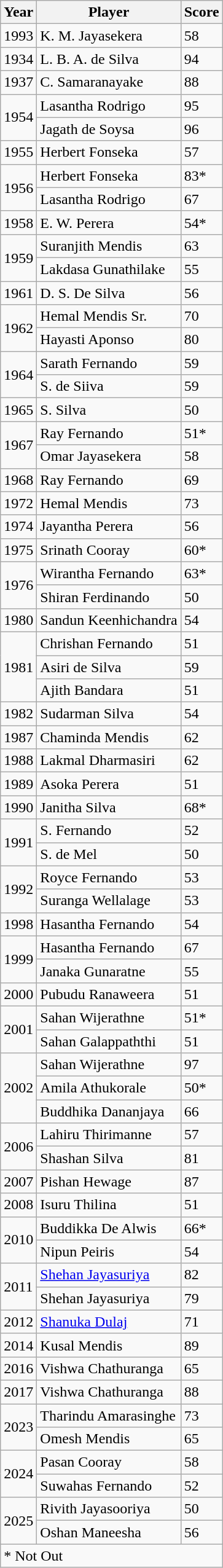<table class="wikitable collapsible">
<tr>
<th>Year</th>
<th>Player</th>
<th>Score</th>
</tr>
<tr>
<td>1993</td>
<td>K. M. Jayasekera</td>
<td>58</td>
</tr>
<tr>
<td>1934</td>
<td>L. B. A. de Silva</td>
<td>94</td>
</tr>
<tr>
<td>1937</td>
<td>C. Samaranayake</td>
<td>88</td>
</tr>
<tr>
<td rowspan="2">1954</td>
<td>Lasantha Rodrigo</td>
<td>95</td>
</tr>
<tr>
<td>Jagath de Soysa</td>
<td>96</td>
</tr>
<tr>
<td>1955</td>
<td>Herbert Fonseka</td>
<td>57</td>
</tr>
<tr>
<td rowspan="2">1956</td>
<td>Herbert Fonseka</td>
<td>83*</td>
</tr>
<tr>
<td>Lasantha Rodrigo</td>
<td>67</td>
</tr>
<tr>
<td>1958</td>
<td>E. W. Perera</td>
<td>54*</td>
</tr>
<tr>
<td rowspan="2">1959</td>
<td>Suranjith Mendis</td>
<td>63</td>
</tr>
<tr>
<td>Lakdasa Gunathilake</td>
<td>55</td>
</tr>
<tr>
<td>1961</td>
<td>D. S. De Silva</td>
<td>56</td>
</tr>
<tr>
<td rowspan="2">1962</td>
<td>Hemal Mendis Sr.</td>
<td>70</td>
</tr>
<tr>
<td>Hayasti Aponso</td>
<td>80</td>
</tr>
<tr>
<td rowspan="2">1964</td>
<td>Sarath Fernando</td>
<td>59</td>
</tr>
<tr>
<td>S. de Siiva</td>
<td>59</td>
</tr>
<tr>
<td>1965</td>
<td>S. Silva</td>
<td>50</td>
</tr>
<tr>
<td rowspan="2">1967</td>
<td>Ray Fernando</td>
<td>51*</td>
</tr>
<tr>
<td>Omar Jayasekera</td>
<td>58</td>
</tr>
<tr>
<td>1968</td>
<td>Ray Fernando</td>
<td>69</td>
</tr>
<tr>
<td>1972</td>
<td>Hemal Mendis</td>
<td>73</td>
</tr>
<tr>
<td>1974</td>
<td>Jayantha Perera</td>
<td>56</td>
</tr>
<tr>
<td>1975</td>
<td>Srinath Cooray</td>
<td>60*</td>
</tr>
<tr>
<td rowspan="2">1976</td>
<td>Wirantha Fernando</td>
<td>63*</td>
</tr>
<tr>
<td>Shiran Ferdinando</td>
<td>50</td>
</tr>
<tr>
<td>1980</td>
<td>Sandun Keenhichandra</td>
<td>54</td>
</tr>
<tr>
<td rowspan="3">1981</td>
<td>Chrishan Fernando</td>
<td>51</td>
</tr>
<tr>
<td>Asiri de Silva</td>
<td>59</td>
</tr>
<tr>
<td>Ajith Bandara</td>
<td>51</td>
</tr>
<tr>
<td>1982</td>
<td>Sudarman Silva</td>
<td>54</td>
</tr>
<tr>
<td>1987</td>
<td>Chaminda Mendis</td>
<td>62</td>
</tr>
<tr>
<td>1988</td>
<td>Lakmal Dharmasiri</td>
<td>62</td>
</tr>
<tr>
<td>1989</td>
<td>Asoka Perera</td>
<td>51</td>
</tr>
<tr>
<td>1990</td>
<td>Janitha Silva</td>
<td>68*</td>
</tr>
<tr>
<td rowspan="2">1991</td>
<td>S. Fernando</td>
<td>52</td>
</tr>
<tr>
<td>S. de Mel</td>
<td>50</td>
</tr>
<tr>
<td rowspan="2">1992</td>
<td>Royce Fernando</td>
<td>53</td>
</tr>
<tr>
<td>Suranga Wellalage</td>
<td>53</td>
</tr>
<tr>
<td>1998</td>
<td>Hasantha Fernando</td>
<td>54</td>
</tr>
<tr>
<td rowspan="2">1999</td>
<td>Hasantha Fernando</td>
<td>67</td>
</tr>
<tr>
<td>Janaka Gunaratne</td>
<td>55</td>
</tr>
<tr>
<td>2000</td>
<td>Pubudu Ranaweera</td>
<td>51</td>
</tr>
<tr>
<td rowspan="2">2001</td>
<td>Sahan Wijerathne</td>
<td>51*</td>
</tr>
<tr>
<td>Sahan Galappaththi</td>
<td>51</td>
</tr>
<tr>
<td rowspan="3">2002</td>
<td>Sahan Wijerathne</td>
<td>97</td>
</tr>
<tr>
<td>Amila Athukorale</td>
<td>50*</td>
</tr>
<tr>
<td>Buddhika Dananjaya</td>
<td>66</td>
</tr>
<tr>
<td rowspan="2">2006</td>
<td>Lahiru Thirimanne</td>
<td>57</td>
</tr>
<tr>
<td>Shashan Silva</td>
<td>81</td>
</tr>
<tr>
<td>2007</td>
<td>Pishan Hewage</td>
<td>87</td>
</tr>
<tr>
<td>2008</td>
<td>Isuru Thilina</td>
<td>51</td>
</tr>
<tr>
<td rowspan="2">2010</td>
<td>Buddikka De Alwis</td>
<td>66*</td>
</tr>
<tr>
<td>Nipun Peiris</td>
<td>54</td>
</tr>
<tr>
<td rowspan="2">2011</td>
<td><a href='#'>Shehan Jayasuriya</a></td>
<td>82</td>
</tr>
<tr>
<td>Shehan Jayasuriya</td>
<td>79</td>
</tr>
<tr>
<td>2012</td>
<td><a href='#'>Shanuka Dulaj</a></td>
<td>71</td>
</tr>
<tr>
<td>2014</td>
<td>Kusal Mendis</td>
<td>89</td>
</tr>
<tr>
<td>2016</td>
<td>Vishwa Chathuranga</td>
<td>65</td>
</tr>
<tr>
<td>2017</td>
<td>Vishwa Chathuranga</td>
<td>88</td>
</tr>
<tr>
<td rowspan="2">2023</td>
<td>Tharindu Amarasinghe</td>
<td>73</td>
</tr>
<tr>
<td>Omesh Mendis</td>
<td>65</td>
</tr>
<tr>
<td rowspan="2">2024</td>
<td>Pasan Cooray</td>
<td>58</td>
</tr>
<tr>
<td>Suwahas Fernando</td>
<td>52</td>
</tr>
<tr>
<td rowspan="2">2025</td>
<td>Rivith Jayasooriya</td>
<td>50</td>
</tr>
<tr>
<td>Oshan Maneesha</td>
<td>56</td>
</tr>
<tr>
<td colspan="3" style="text-align: left;">* Not Out</td>
</tr>
</table>
